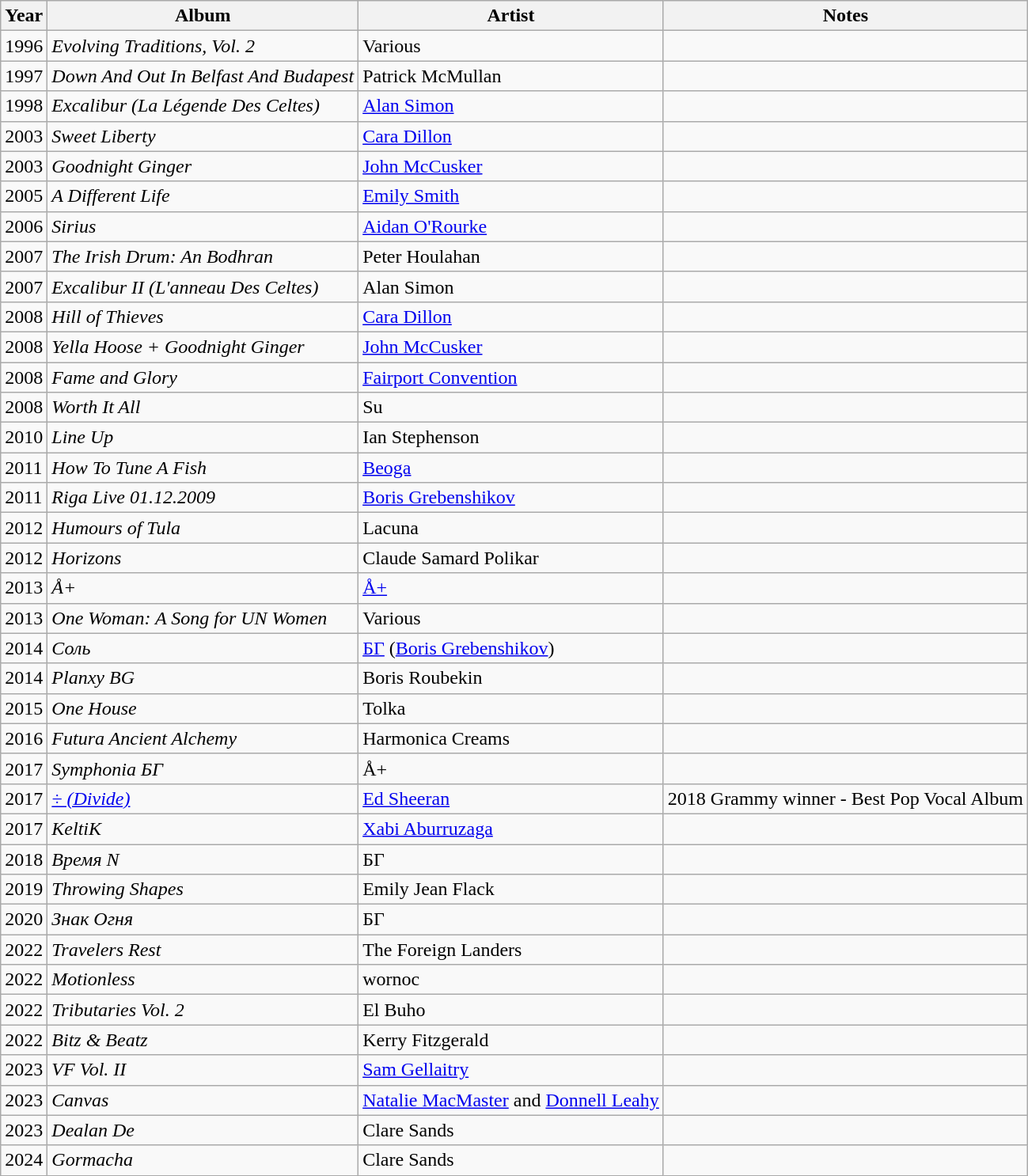<table class="wikitable sortable">
<tr>
<th>Year</th>
<th>Album</th>
<th>Artist</th>
<th>Notes</th>
</tr>
<tr>
<td>1996</td>
<td><em>Evolving Traditions, Vol. 2</em></td>
<td>Various</td>
<td></td>
</tr>
<tr>
<td>1997</td>
<td><em>Down And Out In Belfast And Budapest</em></td>
<td>Patrick McMullan</td>
<td></td>
</tr>
<tr>
<td>1998</td>
<td><em>Excalibur (La Légende Des Celtes)</em></td>
<td><a href='#'>Alan Simon</a></td>
<td></td>
</tr>
<tr>
<td>2003</td>
<td><em>Sweet Liberty</em></td>
<td><a href='#'>Cara Dillon</a></td>
<td></td>
</tr>
<tr>
<td>2003</td>
<td><em>Goodnight Ginger</em></td>
<td><a href='#'>John McCusker</a></td>
<td></td>
</tr>
<tr>
<td>2005</td>
<td><em>A Different Life</em></td>
<td><a href='#'>Emily Smith</a></td>
<td></td>
</tr>
<tr>
<td>2006</td>
<td><em>Sirius</em></td>
<td><a href='#'>Aidan O'Rourke</a></td>
<td></td>
</tr>
<tr>
<td>2007</td>
<td><em>The Irish Drum: An Bodhran</em></td>
<td>Peter Houlahan</td>
<td></td>
</tr>
<tr>
<td>2007</td>
<td><em>Excalibur II (L'anneau Des Celtes)</em></td>
<td>Alan Simon</td>
<td></td>
</tr>
<tr>
<td>2008</td>
<td><em>Hill of Thieves</em></td>
<td><a href='#'>Cara Dillon</a></td>
<td></td>
</tr>
<tr>
<td>2008</td>
<td><em>Yella Hoose + Goodnight Ginger</em></td>
<td><a href='#'>John McCusker</a></td>
<td></td>
</tr>
<tr>
<td>2008</td>
<td><em>Fame and Glory</em></td>
<td><a href='#'>Fairport Convention</a></td>
<td></td>
</tr>
<tr>
<td>2008</td>
<td><em>Worth It All</em></td>
<td>Su</td>
<td></td>
</tr>
<tr>
<td>2010</td>
<td><em>Line Up</em></td>
<td>Ian Stephenson</td>
<td></td>
</tr>
<tr>
<td>2011</td>
<td><em>How To Tune A Fish</em></td>
<td><a href='#'>Beoga</a></td>
<td></td>
</tr>
<tr>
<td>2011</td>
<td><em>Riga Live 01.12.2009</em></td>
<td><a href='#'>Boris Grebenshikov</a></td>
<td></td>
</tr>
<tr>
<td>2012</td>
<td><em>Humours of Tula</em></td>
<td>Lacuna</td>
<td></td>
</tr>
<tr>
<td>2012</td>
<td><em>Horizons</em></td>
<td>Claude Samard Polikar</td>
<td></td>
</tr>
<tr>
<td>2013</td>
<td><em>Å+</em></td>
<td><a href='#'>Å+</a></td>
<td></td>
</tr>
<tr>
<td>2013</td>
<td><em>One Woman: A Song for UN Women</em></td>
<td>Various</td>
<td></td>
</tr>
<tr>
<td>2014</td>
<td><em>Соль</em></td>
<td><a href='#'>БГ</a> (<a href='#'>Boris Grebenshikov</a>)</td>
<td></td>
</tr>
<tr>
<td>2014</td>
<td><em>Planxy BG</em></td>
<td>Boris Roubekin</td>
<td></td>
</tr>
<tr>
<td>2015</td>
<td><em>One House</em></td>
<td>Tolka</td>
<td></td>
</tr>
<tr>
<td>2016</td>
<td><em>Futura Ancient Alchemy</em></td>
<td>Harmonica Creams</td>
<td></td>
</tr>
<tr>
<td>2017</td>
<td><em>Symphonia БГ</em></td>
<td>Å+</td>
<td></td>
</tr>
<tr>
<td>2017</td>
<td><em><a href='#'>÷ (Divide)</a></em></td>
<td><a href='#'>Ed Sheeran</a></td>
<td>2018 Grammy winner - Best Pop Vocal Album</td>
</tr>
<tr>
<td>2017</td>
<td><em>KeltiK</em></td>
<td><a href='#'>Xabi Aburruzaga</a></td>
<td></td>
</tr>
<tr>
<td>2018</td>
<td><em>Время N</em></td>
<td>БГ</td>
<td></td>
</tr>
<tr>
<td>2019</td>
<td><em>Throwing Shapes</em></td>
<td>Emily Jean Flack</td>
<td></td>
</tr>
<tr>
<td>2020</td>
<td><em>Знак Огня</em></td>
<td>БГ</td>
<td></td>
</tr>
<tr>
<td>2022</td>
<td><em>Travelers Rest</em></td>
<td>The Foreign Landers</td>
<td></td>
</tr>
<tr>
<td>2022</td>
<td><em>Motionless</em></td>
<td>wornoc</td>
<td></td>
</tr>
<tr>
<td>2022</td>
<td><em>Tributaries Vol. 2</em></td>
<td>El Buho</td>
<td></td>
</tr>
<tr>
<td>2022</td>
<td><em>Bitz & Beatz</em></td>
<td>Kerry Fitzgerald</td>
<td></td>
</tr>
<tr>
<td>2023</td>
<td><em>VF Vol. II</em></td>
<td><a href='#'>Sam Gellaitry</a></td>
<td></td>
</tr>
<tr>
<td>2023</td>
<td><em>Canvas</em></td>
<td><a href='#'>Natalie MacMaster</a> and <a href='#'>Donnell Leahy</a></td>
<td></td>
</tr>
<tr>
<td>2023</td>
<td><em>Dealan De</em></td>
<td>Clare Sands</td>
<td></td>
</tr>
<tr>
<td>2024</td>
<td><em>Gormacha</em></td>
<td>Clare Sands</td>
</tr>
</table>
